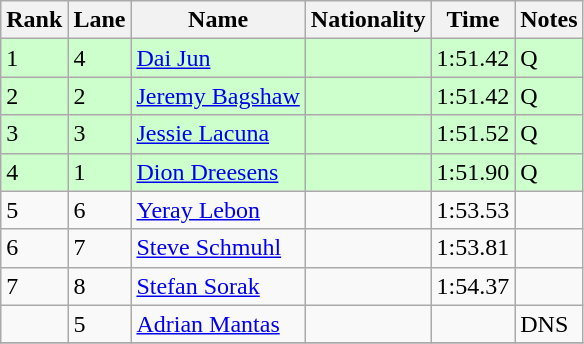<table class="wikitable">
<tr>
<th>Rank</th>
<th>Lane</th>
<th>Name</th>
<th>Nationality</th>
<th>Time</th>
<th>Notes</th>
</tr>
<tr bgcolor=ccffcc>
<td>1</td>
<td>4</td>
<td><a href='#'>Dai Jun</a></td>
<td></td>
<td>1:51.42</td>
<td>Q</td>
</tr>
<tr bgcolor=ccffcc>
<td>2</td>
<td>2</td>
<td><a href='#'>Jeremy Bagshaw</a></td>
<td></td>
<td>1:51.42</td>
<td>Q</td>
</tr>
<tr bgcolor=ccffcc>
<td>3</td>
<td>3</td>
<td><a href='#'>Jessie Lacuna</a></td>
<td></td>
<td>1:51.52</td>
<td>Q</td>
</tr>
<tr bgcolor=ccffcc>
<td>4</td>
<td>1</td>
<td><a href='#'>Dion Dreesens</a></td>
<td></td>
<td>1:51.90</td>
<td>Q</td>
</tr>
<tr>
<td>5</td>
<td>6</td>
<td><a href='#'>Yeray Lebon</a></td>
<td></td>
<td>1:53.53</td>
<td></td>
</tr>
<tr>
<td>6</td>
<td>7</td>
<td><a href='#'>Steve Schmuhl</a></td>
<td></td>
<td>1:53.81</td>
<td></td>
</tr>
<tr>
<td>7</td>
<td>8</td>
<td><a href='#'>Stefan Sorak</a></td>
<td></td>
<td>1:54.37</td>
<td></td>
</tr>
<tr>
<td></td>
<td>5</td>
<td><a href='#'>Adrian Mantas</a></td>
<td></td>
<td></td>
<td>DNS</td>
</tr>
<tr>
</tr>
</table>
